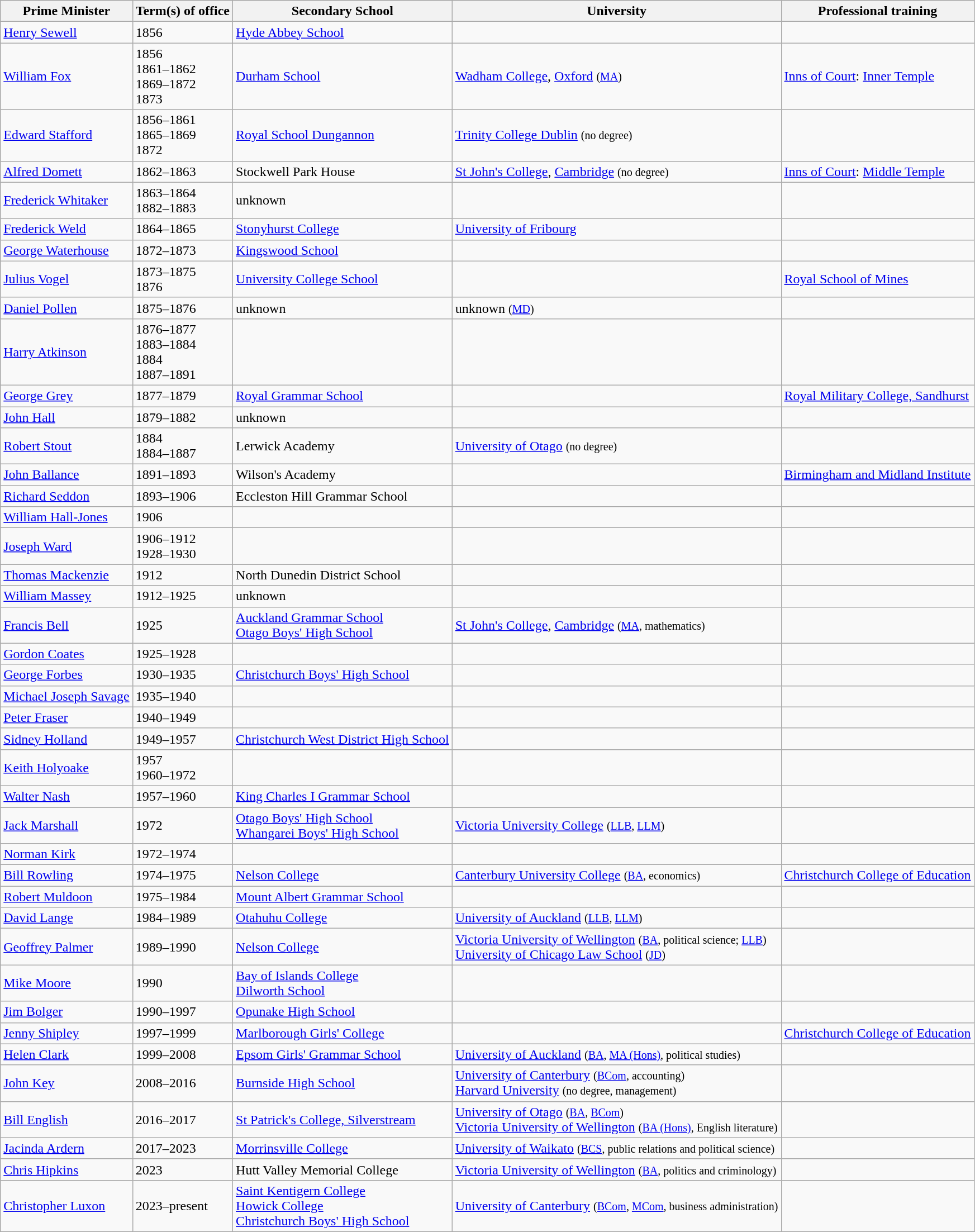<table class="wikitable sortable">
<tr>
<th>Prime Minister</th>
<th>Term(s) of office</th>
<th>Secondary School</th>
<th>University</th>
<th>Professional training</th>
</tr>
<tr>
<td><a href='#'>Henry Sewell</a></td>
<td>1856</td>
<td><a href='#'>Hyde Abbey School</a></td>
<td></td>
<td></td>
</tr>
<tr>
<td><a href='#'>William Fox</a></td>
<td>1856<br>1861–1862<br>1869–1872<br>1873</td>
<td><a href='#'>Durham School</a></td>
<td><a href='#'>Wadham College</a>, <a href='#'>Oxford</a> <small>(<a href='#'>MA</a>)</small></td>
<td><a href='#'>Inns of Court</a>: <a href='#'>Inner Temple</a></td>
</tr>
<tr>
<td><a href='#'>Edward Stafford</a></td>
<td>1856–1861<br>1865–1869<br>1872</td>
<td><a href='#'>Royal School Dungannon</a></td>
<td><a href='#'>Trinity College Dublin</a> <small>(no degree)</small></td>
<td></td>
</tr>
<tr>
<td><a href='#'>Alfred Domett</a></td>
<td>1862–1863</td>
<td>Stockwell Park House</td>
<td><a href='#'>St John's College</a>, <a href='#'>Cambridge</a> <small>(no degree)</small></td>
<td><a href='#'>Inns of Court</a>: <a href='#'>Middle Temple</a></td>
</tr>
<tr>
<td><a href='#'>Frederick Whitaker</a></td>
<td>1863–1864<br>1882–1883</td>
<td>unknown</td>
<td></td>
<td></td>
</tr>
<tr>
<td><a href='#'>Frederick Weld</a></td>
<td>1864–1865</td>
<td><a href='#'>Stonyhurst College</a></td>
<td><a href='#'>University of Fribourg</a></td>
<td></td>
</tr>
<tr>
<td><a href='#'>George Waterhouse</a></td>
<td>1872–1873</td>
<td><a href='#'>Kingswood School</a></td>
<td></td>
<td></td>
</tr>
<tr>
<td><a href='#'>Julius Vogel</a></td>
<td>1873–1875<br>1876</td>
<td><a href='#'>University College School</a></td>
<td></td>
<td><a href='#'>Royal School of Mines</a></td>
</tr>
<tr>
<td><a href='#'>Daniel Pollen</a></td>
<td>1875–1876</td>
<td>unknown</td>
<td>unknown <small>(<a href='#'>MD</a>)</small></td>
<td></td>
</tr>
<tr>
<td><a href='#'>Harry Atkinson</a></td>
<td>1876–1877<br>1883–1884<br>1884<br>1887–1891</td>
<td></td>
<td></td>
<td></td>
</tr>
<tr>
<td><a href='#'>George Grey</a></td>
<td>1877–1879</td>
<td><a href='#'>Royal Grammar School</a></td>
<td></td>
<td><a href='#'>Royal Military College, Sandhurst</a></td>
</tr>
<tr>
<td><a href='#'>John Hall</a></td>
<td>1879–1882</td>
<td>unknown</td>
<td></td>
<td></td>
</tr>
<tr>
<td><a href='#'>Robert Stout</a></td>
<td>1884<br>1884–1887</td>
<td>Lerwick Academy</td>
<td><a href='#'>University of Otago</a> <small>(no degree)</small></td>
<td></td>
</tr>
<tr>
<td><a href='#'>John Ballance</a></td>
<td>1891–1893</td>
<td>Wilson's Academy</td>
<td></td>
<td><a href='#'>Birmingham and Midland Institute</a></td>
</tr>
<tr>
<td><a href='#'>Richard Seddon</a></td>
<td>1893–1906</td>
<td>Eccleston Hill Grammar School</td>
<td></td>
<td></td>
</tr>
<tr>
<td><a href='#'>William Hall-Jones</a></td>
<td>1906</td>
<td></td>
<td></td>
<td></td>
</tr>
<tr>
<td><a href='#'>Joseph Ward</a></td>
<td>1906–1912<br>1928–1930</td>
<td></td>
<td></td>
<td></td>
</tr>
<tr>
<td><a href='#'>Thomas Mackenzie</a></td>
<td>1912</td>
<td>North Dunedin District School</td>
<td></td>
<td></td>
</tr>
<tr>
<td><a href='#'>William Massey</a></td>
<td>1912–1925</td>
<td>unknown</td>
<td></td>
<td></td>
</tr>
<tr>
<td><a href='#'>Francis Bell</a></td>
<td>1925</td>
<td><a href='#'>Auckland Grammar School</a><br><a href='#'>Otago Boys' High School</a></td>
<td><a href='#'>St John's College</a>, <a href='#'>Cambridge</a> <small>(<a href='#'>MA</a>, mathematics)</small></td>
<td></td>
</tr>
<tr>
<td><a href='#'>Gordon Coates</a></td>
<td>1925–1928</td>
<td></td>
<td></td>
<td></td>
</tr>
<tr>
<td><a href='#'>George Forbes</a></td>
<td>1930–1935</td>
<td><a href='#'>Christchurch Boys' High School</a></td>
<td></td>
<td></td>
</tr>
<tr>
<td><a href='#'>Michael Joseph Savage</a></td>
<td>1935–1940</td>
<td></td>
<td></td>
<td></td>
</tr>
<tr>
<td><a href='#'>Peter Fraser</a></td>
<td>1940–1949</td>
<td></td>
<td></td>
<td></td>
</tr>
<tr>
<td><a href='#'>Sidney Holland</a></td>
<td>1949–1957</td>
<td><a href='#'>Christchurch West District High School</a></td>
<td></td>
<td></td>
</tr>
<tr>
<td><a href='#'>Keith Holyoake</a></td>
<td>1957<br>1960–1972</td>
<td></td>
<td></td>
<td></td>
</tr>
<tr>
<td><a href='#'>Walter Nash</a></td>
<td>1957–1960</td>
<td><a href='#'>King Charles I Grammar School</a></td>
<td></td>
<td></td>
</tr>
<tr>
<td><a href='#'>Jack Marshall</a></td>
<td>1972</td>
<td><a href='#'>Otago Boys' High School</a><br><a href='#'>Whangarei Boys' High School</a></td>
<td><a href='#'>Victoria University College</a> <small>(<a href='#'>LLB</a>, <a href='#'>LLM</a>)</small></td>
<td></td>
</tr>
<tr>
<td><a href='#'>Norman Kirk</a></td>
<td>1972–1974</td>
<td></td>
<td></td>
<td></td>
</tr>
<tr>
<td><a href='#'>Bill Rowling</a></td>
<td>1974–1975</td>
<td><a href='#'>Nelson College</a></td>
<td><a href='#'>Canterbury University College</a> <small>(<a href='#'>BA</a>, economics)</small></td>
<td><a href='#'>Christchurch College of Education</a></td>
</tr>
<tr>
<td><a href='#'>Robert Muldoon</a></td>
<td>1975–1984</td>
<td><a href='#'>Mount Albert Grammar School</a></td>
<td></td>
<td></td>
</tr>
<tr>
<td><a href='#'>David Lange</a></td>
<td>1984–1989</td>
<td><a href='#'>Otahuhu College</a></td>
<td><a href='#'>University of Auckland</a> <small>(<a href='#'>LLB</a>, <a href='#'>LLM</a>)</small></td>
<td></td>
</tr>
<tr>
<td><a href='#'>Geoffrey Palmer</a></td>
<td>1989–1990</td>
<td><a href='#'>Nelson College</a></td>
<td><a href='#'>Victoria University of Wellington</a> <small>(<a href='#'>BA</a>, political science; <a href='#'>LLB</a>)</small><br><a href='#'>University of Chicago Law School</a> <small>(<a href='#'>JD</a>)</small></td>
<td></td>
</tr>
<tr>
<td><a href='#'>Mike Moore</a></td>
<td>1990</td>
<td><a href='#'>Bay of Islands College</a><br><a href='#'>Dilworth School</a></td>
<td></td>
<td></td>
</tr>
<tr>
<td><a href='#'>Jim Bolger</a></td>
<td>1990–1997</td>
<td><a href='#'>Opunake High School</a></td>
<td></td>
<td></td>
</tr>
<tr>
<td><a href='#'>Jenny Shipley</a></td>
<td>1997–1999</td>
<td><a href='#'>Marlborough Girls' College</a></td>
<td></td>
<td><a href='#'>Christchurch College of Education</a></td>
</tr>
<tr>
<td><a href='#'>Helen Clark</a></td>
<td>1999–2008</td>
<td><a href='#'>Epsom Girls' Grammar School</a></td>
<td><a href='#'>University of Auckland</a> <small>(<a href='#'>BA</a>, <a href='#'>MA (Hons)</a>, political studies)</small></td>
<td></td>
</tr>
<tr>
<td><a href='#'>John Key</a></td>
<td>2008–2016</td>
<td><a href='#'>Burnside High School</a></td>
<td><a href='#'>University of Canterbury</a> <small>(<a href='#'>BCom</a>, accounting)</small><br><a href='#'>Harvard University</a> <small>(no degree, management)</small></td>
<td></td>
</tr>
<tr>
<td><a href='#'>Bill English</a></td>
<td>2016–2017</td>
<td><a href='#'>St Patrick's College, Silverstream</a></td>
<td><a href='#'>University of Otago</a> <small>(<a href='#'>BA</a>, <a href='#'>BCom</a>)</small><br><a href='#'>Victoria University of Wellington</a> <small>(<a href='#'>BA (Hons)</a>, English literature)</small></td>
<td></td>
</tr>
<tr>
<td><a href='#'>Jacinda Ardern</a></td>
<td>2017–2023</td>
<td><a href='#'>Morrinsville College</a></td>
<td><a href='#'>University of Waikato</a> <small>(<a href='#'>BCS</a>, public relations and political science)</small></td>
<td></td>
</tr>
<tr>
<td><a href='#'>Chris Hipkins</a></td>
<td>2023</td>
<td>Hutt Valley Memorial College</td>
<td><a href='#'>Victoria University of Wellington</a> <small>(<a href='#'>BA</a>, politics and criminology)</small></td>
<td></td>
</tr>
<tr>
<td><a href='#'>Christopher Luxon</a></td>
<td>2023–present</td>
<td><a href='#'>Saint Kentigern College</a><br><a href='#'>Howick College</a><br><a href='#'>Christchurch Boys' High School</a></td>
<td><a href='#'>University of Canterbury</a> <small>(<a href='#'>BCom</a>, <a href='#'>MCom</a>, business administration)</small></td>
<td></td>
</tr>
</table>
